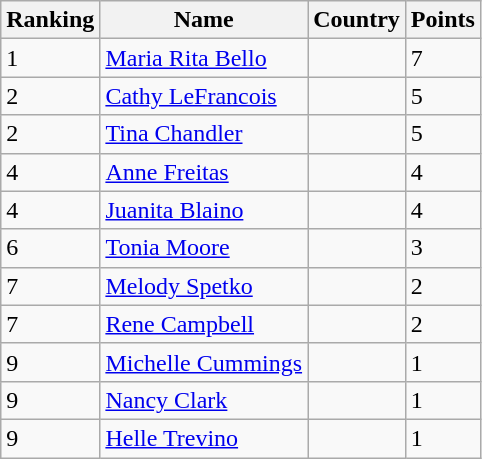<table class="wikitable">
<tr>
<th>Ranking</th>
<th>Name</th>
<th>Country</th>
<th>Points</th>
</tr>
<tr>
<td>1</td>
<td><a href='#'>Maria Rita Bello</a></td>
<td></td>
<td>7</td>
</tr>
<tr>
<td>2</td>
<td><a href='#'>Cathy LeFrancois</a></td>
<td></td>
<td>5</td>
</tr>
<tr>
<td>2</td>
<td><a href='#'>Tina Chandler</a></td>
<td></td>
<td>5</td>
</tr>
<tr>
<td>4</td>
<td><a href='#'>Anne Freitas</a></td>
<td></td>
<td>4</td>
</tr>
<tr>
<td>4</td>
<td><a href='#'>Juanita Blaino</a></td>
<td></td>
<td>4</td>
</tr>
<tr>
<td>6</td>
<td><a href='#'>Tonia Moore</a></td>
<td></td>
<td>3</td>
</tr>
<tr>
<td>7</td>
<td><a href='#'>Melody Spetko</a></td>
<td></td>
<td>2</td>
</tr>
<tr>
<td>7</td>
<td><a href='#'>Rene Campbell</a></td>
<td></td>
<td>2</td>
</tr>
<tr>
<td>9</td>
<td><a href='#'>Michelle Cummings</a></td>
<td></td>
<td>1</td>
</tr>
<tr>
<td>9</td>
<td><a href='#'>Nancy Clark</a></td>
<td></td>
<td>1</td>
</tr>
<tr>
<td>9</td>
<td><a href='#'>Helle Trevino</a></td>
<td></td>
<td>1</td>
</tr>
</table>
